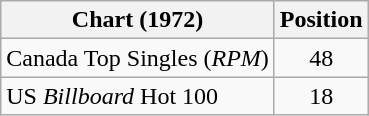<table class="wikitable sortable">
<tr>
<th align="left">Chart (1972)</th>
<th style="text-align:center;">Position</th>
</tr>
<tr>
<td>Canada Top Singles (<em>RPM</em>)</td>
<td style="text-align:center;">48</td>
</tr>
<tr>
<td>US <em>Billboard</em> Hot 100</td>
<td style="text-align:center;">18</td>
</tr>
</table>
